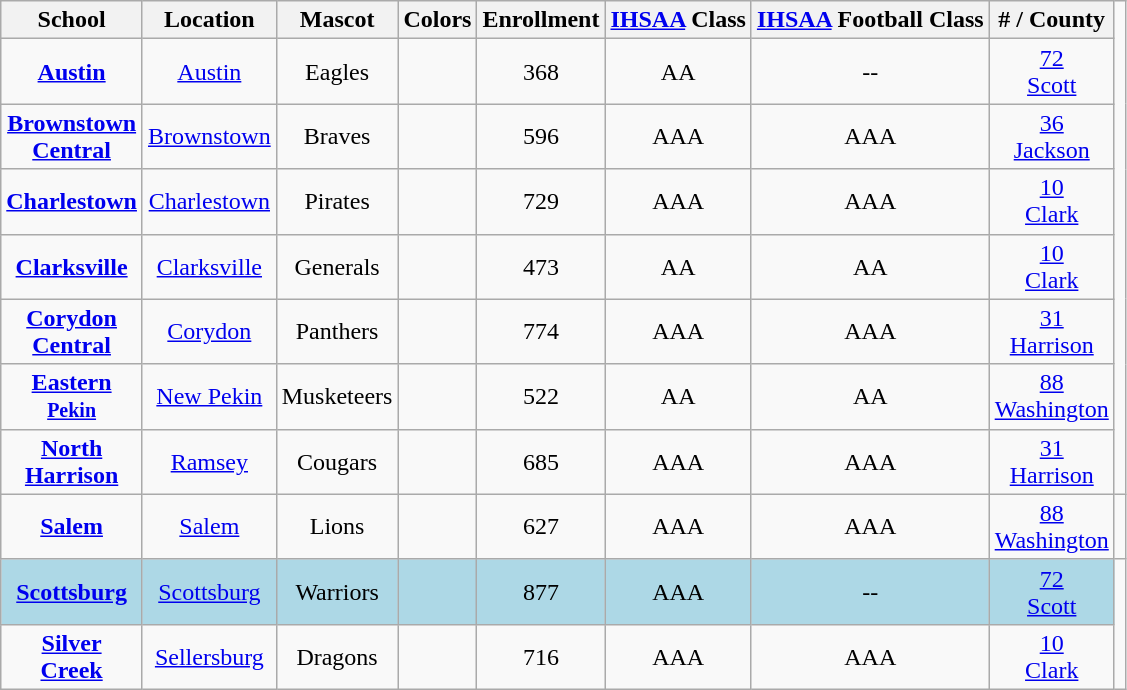<table class="wikitable" style="text-align:center;">
<tr>
<th>School</th>
<th>Location</th>
<th>Mascot</th>
<th>Colors</th>
<th>Enrollment</th>
<th><a href='#'>IHSAA</a> Class</th>
<th><a href='#'>IHSAA</a> Football Class</th>
<th># / County</th>
</tr>
<tr>
<td><strong><a href='#'>Austin</a></strong></td>
<td><a href='#'>Austin</a></td>
<td>Eagles</td>
<td> </td>
<td>368</td>
<td>AA</td>
<td>--</td>
<td><a href='#'>72 <br> Scott</a></td>
</tr>
<tr>
<td><strong><a href='#'>Brownstown <br> Central</a></strong></td>
<td><a href='#'>Brownstown</a></td>
<td>Braves</td>
<td>  </td>
<td>596</td>
<td>AAA</td>
<td>AAA</td>
<td><a href='#'>36 <br> Jackson</a></td>
</tr>
<tr>
<td><strong><a href='#'>Charlestown</a></strong></td>
<td><a href='#'>Charlestown</a></td>
<td>Pirates</td>
<td> </td>
<td>729</td>
<td>AAA</td>
<td>AAA</td>
<td><a href='#'>10 <br> Clark</a></td>
</tr>
<tr>
<td><strong><a href='#'>Clarksville</a></strong></td>
<td><a href='#'>Clarksville</a></td>
<td>Generals</td>
<td> </td>
<td>473</td>
<td>AA</td>
<td>AA</td>
<td><a href='#'>10 <br> Clark</a></td>
</tr>
<tr>
<td><strong><a href='#'>Corydon <br> Central</a></strong></td>
<td><a href='#'>Corydon</a></td>
<td>Panthers</td>
<td>  </td>
<td>774</td>
<td>AAA</td>
<td>AAA</td>
<td><a href='#'>31 <br> Harrison</a></td>
</tr>
<tr>
<td><strong><a href='#'>Eastern <br> <small>Pekin</small></a></strong></td>
<td><a href='#'>New Pekin</a></td>
<td>Musketeers</td>
<td>  </td>
<td>522</td>
<td>AA</td>
<td>AA</td>
<td><a href='#'>88 <br> Washington</a></td>
</tr>
<tr>
<td><strong><a href='#'>North <br> Harrison</a></strong></td>
<td><a href='#'>Ramsey</a></td>
<td>Cougars</td>
<td> </td>
<td>685</td>
<td>AAA</td>
<td>AAA</td>
<td><a href='#'>31 <br> Harrison</a></td>
</tr>
<tr>
<td><strong><a href='#'>Salem</a></strong></td>
<td><a href='#'>Salem</a></td>
<td>Lions</td>
<td>  </td>
<td>627</td>
<td>AAA</td>
<td>AAA</td>
<td><a href='#'>88 <br> Washington</a></td>
<td></td>
</tr>
<tr bgcolor=lightblue>
<td><strong><a href='#'>Scottsburg</a></strong></td>
<td><a href='#'>Scottsburg</a></td>
<td>Warriors</td>
<td>  </td>
<td>877</td>
<td>AAA</td>
<td>--</td>
<td><a href='#'>72 <br> Scott</a></td>
</tr>
<tr>
<td><strong><a href='#'>Silver <br> Creek</a></strong></td>
<td><a href='#'>Sellersburg</a></td>
<td>Dragons</td>
<td>  </td>
<td>716</td>
<td>AAA</td>
<td>AAA</td>
<td><a href='#'>10 <br> Clark</a></td>
</tr>
</table>
